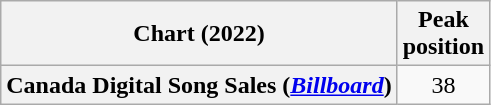<table class="wikitable plainrowheaders" style="text-align:center">
<tr>
<th scope="col">Chart (2022)</th>
<th scope="col">Peak<br>position</th>
</tr>
<tr>
<th scope="row">Canada Digital Song Sales (<em><a href='#'>Billboard</a></em>)</th>
<td>38</td>
</tr>
</table>
